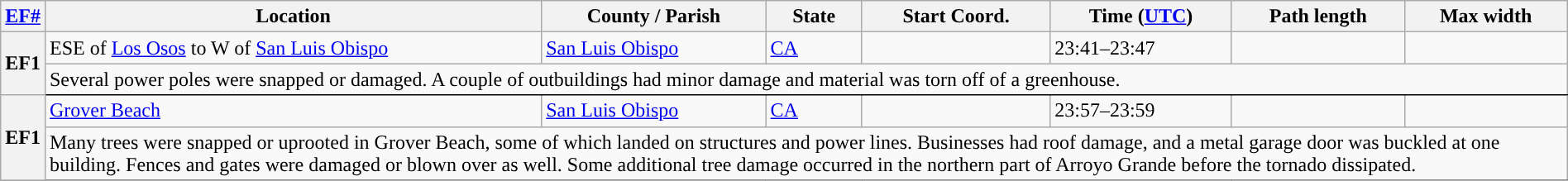<table class="wikitable sortable" style="width:100%;">
<tr>
<th scope="col" width="2%" align="center"><a href='#'>EF#</a></th>
<th scope="col" align="center" class="unsortable">Location</th>
<th scope="col" align="center" class="unsortable">County / Parish</th>
<th scope="col" align="center">State</th>
<th scope="col" align="center">Start Coord.</th>
<th scope="col" align="center">Time (<a href='#'>UTC</a>)</th>
<th scope="col" align="center">Path length</th>
<th scope="col" align="center">Max width</th>
</tr>
<tr>
<th scope="row" rowspan="2" style="background-color:#">EF1</th>
<td>ESE of <a href='#'>Los Osos</a> to W of <a href='#'>San Luis Obispo</a></td>
<td><a href='#'>San Luis Obispo</a></td>
<td><a href='#'>CA</a></td>
<td></td>
<td>23:41–23:47</td>
<td></td>
<td></td>
</tr>
<tr class="expand-child">
<td colspan="8" style=" border-bottom: 1px solid black;">Several power poles were snapped or damaged. A couple of outbuildings had minor damage and material was torn off of a greenhouse.</td>
</tr>
<tr>
<th scope="row" rowspan="2" style="background-color:#">EF1</th>
<td><a href='#'>Grover Beach</a></td>
<td><a href='#'>San Luis Obispo</a></td>
<td><a href='#'>CA</a></td>
<td></td>
<td>23:57–23:59</td>
<td></td>
<td></td>
</tr>
<tr class="expand-child">
<td colspan="8" style=" border-bottom: 1px solid black;">Many trees were snapped or uprooted in Grover Beach, some of which landed on structures and power lines. Businesses had roof damage, and a metal garage door was buckled at one building. Fences and gates were damaged or blown over as well. Some additional tree damage occurred in the northern part of Arroyo Grande before the tornado dissipated.</td>
</tr>
<tr>
</tr>
</table>
